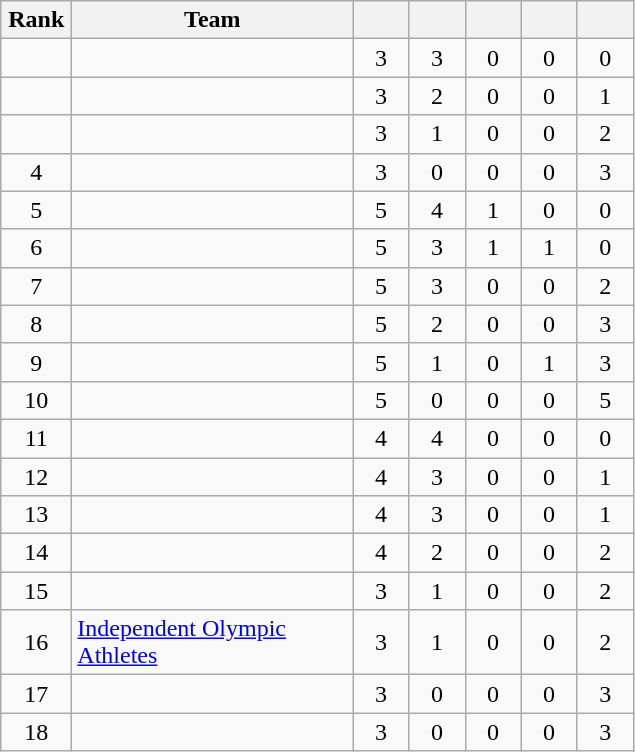<table class="wikitable" style="text-align: center;">
<tr>
<th width=40>Rank</th>
<th width=180>Team</th>
<th width=30></th>
<th width=30></th>
<th width=30></th>
<th width=30></th>
<th width=30></th>
</tr>
<tr>
<td></td>
<td align="left"></td>
<td>3</td>
<td>3</td>
<td>0</td>
<td>0</td>
<td>0</td>
</tr>
<tr>
<td></td>
<td align="left"></td>
<td>3</td>
<td>2</td>
<td>0</td>
<td>0</td>
<td>1</td>
</tr>
<tr>
<td></td>
<td align="left"></td>
<td>3</td>
<td>1</td>
<td>0</td>
<td>0</td>
<td>2</td>
</tr>
<tr>
<td>4</td>
<td align="left"></td>
<td>3</td>
<td>0</td>
<td>0</td>
<td>0</td>
<td>3</td>
</tr>
<tr>
<td>5</td>
<td align="left"></td>
<td>5</td>
<td>4</td>
<td>1</td>
<td>0</td>
<td>0</td>
</tr>
<tr>
<td>6</td>
<td align="left"></td>
<td>5</td>
<td>3</td>
<td>1</td>
<td>1</td>
<td>0</td>
</tr>
<tr>
<td>7</td>
<td align="left"></td>
<td>5</td>
<td>3</td>
<td>0</td>
<td>0</td>
<td>2</td>
</tr>
<tr>
<td>8</td>
<td align="left"></td>
<td>5</td>
<td>2</td>
<td>0</td>
<td>0</td>
<td>3</td>
</tr>
<tr>
<td>9</td>
<td align="left"></td>
<td>5</td>
<td>1</td>
<td>0</td>
<td>1</td>
<td>3</td>
</tr>
<tr>
<td>10</td>
<td align="left"></td>
<td>5</td>
<td>0</td>
<td>0</td>
<td>0</td>
<td>5</td>
</tr>
<tr>
<td>11</td>
<td align="left"></td>
<td>4</td>
<td>4</td>
<td>0</td>
<td>0</td>
<td>0</td>
</tr>
<tr>
<td>12</td>
<td align="left"></td>
<td>4</td>
<td>3</td>
<td>0</td>
<td>0</td>
<td>1</td>
</tr>
<tr>
<td>13</td>
<td align="left"></td>
<td>4</td>
<td>3</td>
<td>0</td>
<td>0</td>
<td>1</td>
</tr>
<tr>
<td>14</td>
<td align="left"></td>
<td>4</td>
<td>2</td>
<td>0</td>
<td>0</td>
<td>2</td>
</tr>
<tr>
<td>15</td>
<td align="left"></td>
<td>3</td>
<td>1</td>
<td>0</td>
<td>0</td>
<td>2</td>
</tr>
<tr>
<td>16</td>
<td align="left"> <a href='#'>Independent Olympic Athletes</a></td>
<td>3</td>
<td>1</td>
<td>0</td>
<td>0</td>
<td>2</td>
</tr>
<tr>
<td>17</td>
<td align="left"></td>
<td>3</td>
<td>0</td>
<td>0</td>
<td>0</td>
<td>3</td>
</tr>
<tr>
<td>18</td>
<td align="left"></td>
<td>3</td>
<td>0</td>
<td>0</td>
<td>0</td>
<td>3</td>
</tr>
</table>
